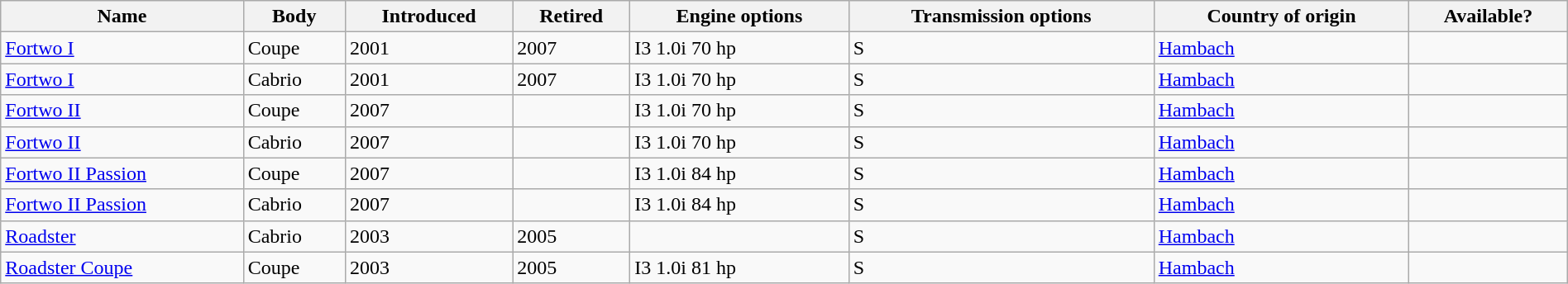<table class="wikitable sortable" style="width:100%;">
<tr>
<th>Name</th>
<th>Body</th>
<th>Introduced</th>
<th>Retired</th>
<th>Engine options</th>
<th>Transmission options</th>
<th>Country of origin</th>
<th>Available?</th>
</tr>
<tr>
<td><a href='#'>Fortwo I</a></td>
<td>Coupe</td>
<td>2001</td>
<td>2007</td>
<td>I3 1.0i 70 hp</td>
<td>S</td>
<td> <a href='#'>Hambach</a></td>
<td></td>
</tr>
<tr>
<td><a href='#'>Fortwo I</a></td>
<td>Cabrio</td>
<td>2001</td>
<td>2007</td>
<td>I3 1.0i 70 hp</td>
<td>S</td>
<td> <a href='#'>Hambach</a></td>
<td></td>
</tr>
<tr>
<td><a href='#'>Fortwo II</a></td>
<td>Coupe</td>
<td>2007</td>
<td></td>
<td>I3 1.0i 70 hp</td>
<td>S</td>
<td> <a href='#'>Hambach</a></td>
<td></td>
</tr>
<tr>
<td><a href='#'>Fortwo II</a></td>
<td>Cabrio</td>
<td>2007</td>
<td></td>
<td>I3 1.0i 70 hp</td>
<td>S</td>
<td> <a href='#'>Hambach</a></td>
<td></td>
</tr>
<tr>
<td><a href='#'>Fortwo II Passion</a></td>
<td>Coupe</td>
<td>2007</td>
<td></td>
<td>I3 1.0i 84 hp</td>
<td>S</td>
<td> <a href='#'>Hambach</a></td>
<td></td>
</tr>
<tr>
<td><a href='#'>Fortwo II Passion</a></td>
<td>Cabrio</td>
<td>2007</td>
<td></td>
<td>I3 1.0i 84 hp</td>
<td>S</td>
<td> <a href='#'>Hambach</a></td>
<td></td>
</tr>
<tr>
<td><a href='#'>Roadster</a></td>
<td>Cabrio</td>
<td>2003</td>
<td>2005</td>
<td></td>
<td>S</td>
<td> <a href='#'>Hambach</a></td>
<td></td>
</tr>
<tr>
<td><a href='#'>Roadster Coupe</a></td>
<td>Coupe</td>
<td>2003</td>
<td>2005</td>
<td>I3 1.0i 81 hp</td>
<td>S</td>
<td> <a href='#'>Hambach</a></td>
<td></td>
</tr>
</table>
